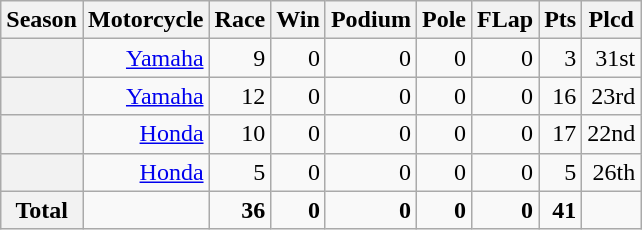<table class="wikitable" style=text-align:right>
<tr>
<th>Season</th>
<th>Motorcycle</th>
<th>Race</th>
<th>Win</th>
<th>Podium</th>
<th>Pole</th>
<th>FLap</th>
<th>Pts</th>
<th>Plcd</th>
</tr>
<tr>
<th></th>
<td><a href='#'>Yamaha</a></td>
<td>9</td>
<td>0</td>
<td>0</td>
<td>0</td>
<td>0</td>
<td>3</td>
<td>31st</td>
</tr>
<tr>
<th></th>
<td><a href='#'>Yamaha</a></td>
<td>12</td>
<td>0</td>
<td>0</td>
<td>0</td>
<td>0</td>
<td>16</td>
<td>23rd</td>
</tr>
<tr>
<th></th>
<td><a href='#'>Honda</a></td>
<td>10</td>
<td>0</td>
<td>0</td>
<td>0</td>
<td>0</td>
<td>17</td>
<td>22nd</td>
</tr>
<tr>
<th></th>
<td><a href='#'>Honda</a></td>
<td>5</td>
<td>0</td>
<td>0</td>
<td>0</td>
<td>0</td>
<td>5</td>
<td>26th</td>
</tr>
<tr>
<th>Total</th>
<td></td>
<td><strong>36</strong></td>
<td><strong>0</strong></td>
<td><strong>0</strong></td>
<td><strong>0</strong></td>
<td><strong>0</strong></td>
<td><strong>41</strong></td>
<td></td>
</tr>
</table>
